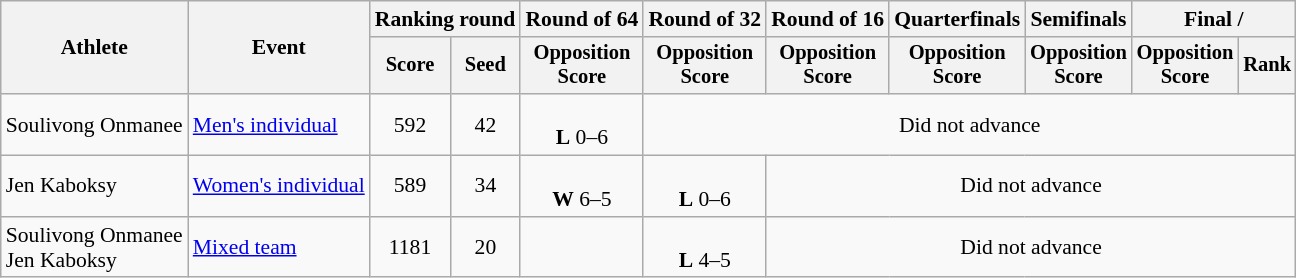<table class="wikitable" style="font-size:90%; text-align:center;">
<tr>
<th rowspan="2">Athlete</th>
<th rowspan="2">Event</th>
<th colspan="2">Ranking round</th>
<th>Round of 64</th>
<th>Round of 32</th>
<th>Round of 16</th>
<th>Quarterfinals</th>
<th>Semifinals</th>
<th colspan=2>Final / </th>
</tr>
<tr style=font-size:95%>
<th>Score</th>
<th>Seed</th>
<th>Opposition<br>Score</th>
<th>Opposition<br>Score</th>
<th>Opposition<br>Score</th>
<th>Opposition<br>Score</th>
<th>Opposition<br>Score</th>
<th>Opposition<br>Score</th>
<th>Rank</th>
</tr>
<tr>
<td align=left>Soulivong Onmanee</td>
<td align=left><a href='#'>Men's individual</a></td>
<td>592</td>
<td>42</td>
<td><br><strong>L</strong> 0–6</td>
<td colspan=6>Did not advance</td>
</tr>
<tr>
<td align=left>Jen Kaboksy</td>
<td align=left><a href='#'>Women's individual</a></td>
<td>589</td>
<td>34</td>
<td><br><strong>W</strong> 6–5</td>
<td><br><strong>L</strong> 0–6</td>
<td colspan=5>Did not advance</td>
</tr>
<tr>
<td align=left>Soulivong Onmanee<br>Jen Kaboksy</td>
<td align=left><a href='#'>Mixed team</a></td>
<td>1181</td>
<td>20</td>
<td></td>
<td><br><strong>L</strong> 4–5</td>
<td colspan=5>Did not advance</td>
</tr>
</table>
